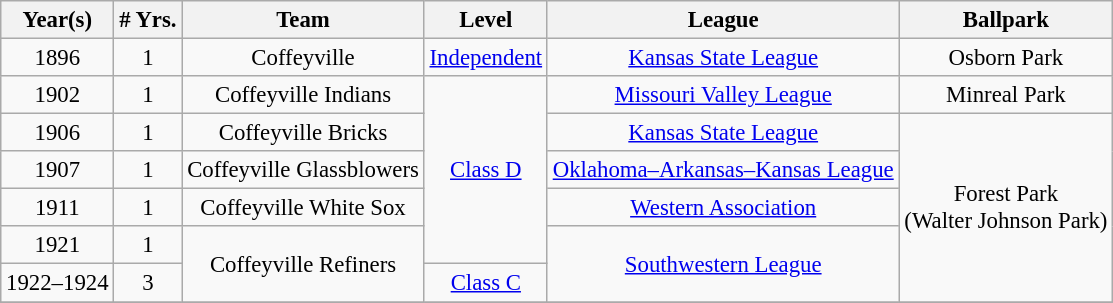<table class="wikitable" style="text-align:center; font-size: 95%;">
<tr>
<th>Year(s)</th>
<th># Yrs.</th>
<th>Team</th>
<th>Level</th>
<th>League</th>
<th>Ballpark</th>
</tr>
<tr>
<td>1896</td>
<td>1</td>
<td>Coffeyville</td>
<td><a href='#'>Independent</a></td>
<td><a href='#'>Kansas State League</a></td>
<td>Osborn Park</td>
</tr>
<tr>
<td>1902</td>
<td>1</td>
<td>Coffeyville Indians</td>
<td rowspan=5><a href='#'>Class D</a></td>
<td><a href='#'>Missouri Valley League</a></td>
<td>Minreal Park</td>
</tr>
<tr>
<td>1906</td>
<td>1</td>
<td>Coffeyville Bricks</td>
<td><a href='#'>Kansas State League</a></td>
<td rowspan=5>Forest Park<br>(Walter Johnson Park)</td>
</tr>
<tr>
<td>1907</td>
<td>1</td>
<td>Coffeyville Glassblowers</td>
<td><a href='#'>Oklahoma–Arkansas–Kansas League</a></td>
</tr>
<tr>
<td>1911</td>
<td>1</td>
<td>Coffeyville White Sox</td>
<td><a href='#'>Western Association</a></td>
</tr>
<tr>
<td>1921</td>
<td>1</td>
<td rowspan=2>Coffeyville Refiners</td>
<td rowspan=2><a href='#'>Southwestern League</a></td>
</tr>
<tr>
<td>1922–1924</td>
<td>3</td>
<td><a href='#'>Class C</a></td>
</tr>
<tr>
</tr>
</table>
